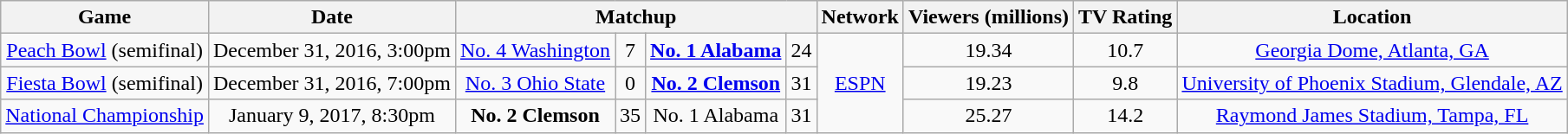<table class="wikitable" style="text-align:center;">
<tr>
<th>Game</th>
<th>Date</th>
<th colspan=4>Matchup</th>
<th>Network</th>
<th>Viewers (millions)</th>
<th>TV Rating</th>
<th>Location</th>
</tr>
<tr>
<td><a href='#'>Peach Bowl</a> (semifinal)</td>
<td>December 31, 2016, 3:00pm</td>
<td><a href='#'>No. 4 Washington</a></td>
<td>7</td>
<td><strong><a href='#'>No. 1 Alabama</a></strong></td>
<td>24</td>
<td rowspan=3><a href='#'>ESPN</a></td>
<td>19.34</td>
<td>10.7</td>
<td><a href='#'>Georgia Dome, Atlanta, GA</a></td>
</tr>
<tr>
<td><a href='#'>Fiesta Bowl</a> (semifinal)</td>
<td>December 31, 2016, 7:00pm</td>
<td><a href='#'>No. 3 Ohio State</a></td>
<td>0</td>
<td><strong><a href='#'>No. 2 Clemson</a></strong></td>
<td>31</td>
<td>19.23</td>
<td>9.8</td>
<td><a href='#'>University of Phoenix Stadium, Glendale, AZ</a></td>
</tr>
<tr>
<td><a href='#'>National Championship</a></td>
<td>January 9, 2017, 8:30pm</td>
<td><strong>No. 2 Clemson</strong></td>
<td>35</td>
<td>No. 1 Alabama</td>
<td>31</td>
<td>25.27</td>
<td>14.2</td>
<td><a href='#'>Raymond James Stadium, Tampa, FL</a></td>
</tr>
</table>
